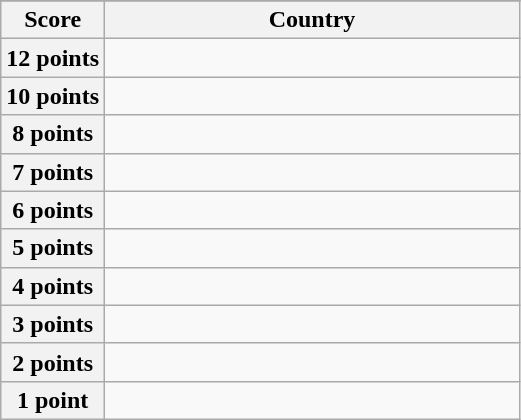<table class="wikitable">
<tr>
</tr>
<tr>
<th scope="col" width="20%">Score</th>
<th scope="col">Country</th>
</tr>
<tr>
<th scope="row">12 points</th>
<td></td>
</tr>
<tr>
<th scope="row">10 points</th>
<td></td>
</tr>
<tr>
<th scope="row">8 points</th>
<td></td>
</tr>
<tr>
<th scope="row">7 points</th>
<td></td>
</tr>
<tr>
<th scope="row">6 points</th>
<td></td>
</tr>
<tr>
<th scope="row">5 points</th>
<td></td>
</tr>
<tr>
<th scope="row">4 points</th>
<td></td>
</tr>
<tr>
<th scope="row">3 points</th>
<td></td>
</tr>
<tr>
<th scope="row">2 points</th>
<td></td>
</tr>
<tr>
<th scope="row">1 point</th>
<td></td>
</tr>
</table>
